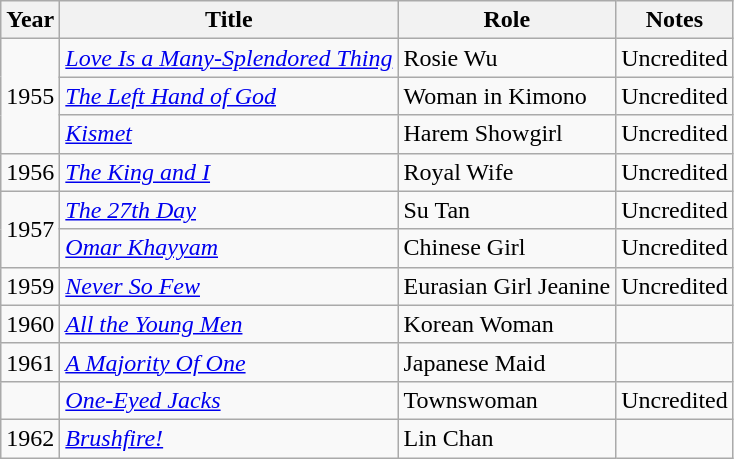<table class="wikitable">
<tr>
<th>Year</th>
<th>Title</th>
<th>Role</th>
<th>Notes</th>
</tr>
<tr>
<td rowspan="3">1955</td>
<td><em><a href='#'>Love Is a Many-Splendored Thing</a></em></td>
<td>Rosie Wu</td>
<td>Uncredited</td>
</tr>
<tr>
<td><em><a href='#'>The Left Hand of God</a></em></td>
<td>Woman in Kimono</td>
<td>Uncredited</td>
</tr>
<tr>
<td><em><a href='#'>Kismet</a></em></td>
<td>Harem Showgirl</td>
<td>Uncredited</td>
</tr>
<tr>
<td>1956</td>
<td><em><a href='#'>The King and I</a></em></td>
<td>Royal Wife</td>
<td>Uncredited</td>
</tr>
<tr>
<td rowspan="2">1957</td>
<td><em><a href='#'>The 27th Day</a></em></td>
<td>Su Tan</td>
<td>Uncredited</td>
</tr>
<tr>
<td><em><a href='#'>Omar Khayyam</a></em></td>
<td>Chinese Girl</td>
<td>Uncredited</td>
</tr>
<tr>
<td>1959</td>
<td><em><a href='#'>Never So Few</a></em></td>
<td>Eurasian Girl Jeanine</td>
<td>Uncredited</td>
</tr>
<tr>
<td>1960</td>
<td><em><a href='#'>All the Young Men</a></em></td>
<td>Korean Woman</td>
<td></td>
</tr>
<tr>
<td>1961</td>
<td><em><a href='#'>A Majority Of One</a></em></td>
<td>Japanese Maid</td>
<td></td>
</tr>
<tr>
<td></td>
<td><em><a href='#'>One-Eyed Jacks</a></em></td>
<td>Townswoman</td>
<td>Uncredited</td>
</tr>
<tr>
<td>1962</td>
<td><em><a href='#'>Brushfire!</a></em></td>
<td>Lin Chan</td>
<td></td>
</tr>
</table>
